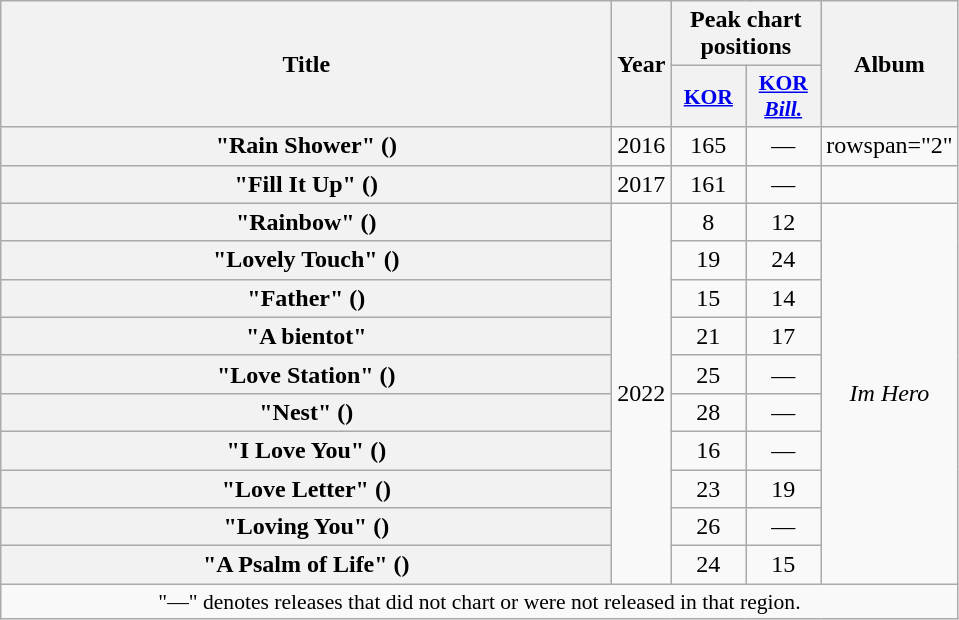<table class="wikitable plainrowheaders" style="text-align:center;">
<tr>
<th scope="col" rowspan="2" style="width:25em;">Title</th>
<th scope="col" rowspan="2">Year</th>
<th scope="col" colspan="2">Peak chart positions</th>
<th scope="col" rowspan="2">Album</th>
</tr>
<tr>
<th scope="col" style="width:3em;font-size:90%;"><a href='#'>KOR</a><br></th>
<th scope="col" style="width:3em;font-size:90%;"><a href='#'>KOR<br><em>Bill.</em></a><br></th>
</tr>
<tr>
<th scope="row">"Rain Shower" ()</th>
<td>2016</td>
<td>165</td>
<td>—</td>
<td>rowspan="2" </td>
</tr>
<tr>
<th scope="row">"Fill It Up" ()</th>
<td>2017</td>
<td>161</td>
<td>—</td>
</tr>
<tr>
<th scope="row">"Rainbow" ()</th>
<td rowspan="10">2022</td>
<td>8</td>
<td>12</td>
<td rowspan="10"><em>Im Hero</em></td>
</tr>
<tr>
<th scope="row">"Lovely Touch" ()</th>
<td>19</td>
<td>24</td>
</tr>
<tr>
<th scope="row">"Father" ()</th>
<td>15</td>
<td>14</td>
</tr>
<tr>
<th scope="row">"A bientot"</th>
<td>21</td>
<td>17</td>
</tr>
<tr>
<th scope="row">"Love Station" ()</th>
<td>25</td>
<td>—</td>
</tr>
<tr>
<th scope="row">"Nest" ()</th>
<td>28</td>
<td>—</td>
</tr>
<tr>
<th scope="row">"I Love You" ()</th>
<td>16</td>
<td>—</td>
</tr>
<tr>
<th scope="row">"Love Letter" ()</th>
<td>23</td>
<td>19</td>
</tr>
<tr>
<th scope="row">"Loving You" ()</th>
<td>26</td>
<td>—</td>
</tr>
<tr>
<th scope="row">"A Psalm of Life" ()</th>
<td>24</td>
<td>15</td>
</tr>
<tr>
<td colspan="5" style="font-size:90%;">"—" denotes releases that did not chart or were not released in that region.</td>
</tr>
</table>
